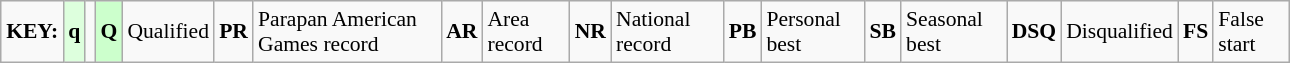<table class="wikitable" style="margin:0.5em auto; font-size:90%;position:relative;" width=68%>
<tr>
<td><strong>KEY:</strong></td>
<td bgcolor=ddffdd align=center><strong>q</strong></td>
<td></td>
<td bgcolor=ccffcc align=center><strong>Q</strong></td>
<td>Qualified</td>
<td align=center><strong>PR</strong></td>
<td>Parapan American Games record</td>
<td align=center><strong>AR</strong></td>
<td>Area record</td>
<td align=center><strong>NR</strong></td>
<td>National record</td>
<td align=center><strong>PB</strong></td>
<td>Personal best</td>
<td align=center><strong>SB</strong></td>
<td>Seasonal best</td>
<td align=center><strong>DSQ</strong></td>
<td>Disqualified</td>
<td align=center><strong>FS</strong></td>
<td>False start</td>
</tr>
</table>
